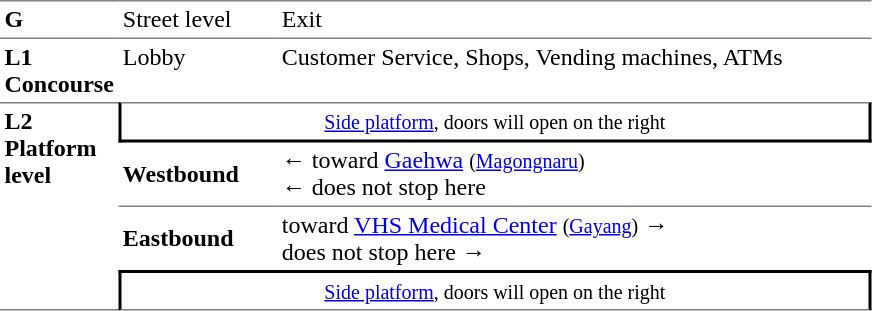<table table border=0 cellspacing=0 cellpadding=3>
<tr>
<td style="border-top:solid 1px gray;" width=50 valign=top><strong>G</strong></td>
<td style="border-top:solid 1px gray;" width=100 valign=top>Street level</td>
<td style="border-top:solid 1px gray;" width=390 valign=top>Exit</td>
</tr>
<tr>
<td style="border-top:solid 1px gray;" valign=top width=50><strong>L1<br>Concourse</strong></td>
<td style="border-top:solid 1px gray;" valign=top width=100>Lobby</td>
<td style="border-top:solid 1px gray;" valign=top width=390>Customer Service, Shops, Vending machines, ATMs</td>
</tr>
<tr>
<td style="border-top:solid 1px gray;border-bottom:solid 1px gray;" width=50 rowspan=4 valign=top><strong>L2<br>Platform level</strong></td>
<td style="border-top:solid 1px gray;border-right:solid 2px black;border-left:solid 2px black;border-bottom:solid 2px black;text-align:center;" colspan=2><small><a href='#'>Side platform</a>, doors will open on the right </small></td>
</tr>
<tr>
<td style="border-bottom:solid 1px gray;" width=100><strong>Westbound</strong></td>
<td style="border-bottom:solid 1px gray;" width=390>←  toward <a href='#'>Gaehwa</a> <small>(<a href='#'>Magongnaru</a>)</small><br>← <span> does not stop here</span></td>
</tr>
<tr>
<td><strong>Eastbound</strong></td>
<td>  toward <a href='#'>VHS Medical Center</a> <small>(<a href='#'>Gayang</a>)</small> →<br>  does not stop here →</td>
</tr>
<tr>
<td style="border-top:solid 2px black;border-right:solid 2px black;border-left:solid 2px black;border-bottom:solid 1px gray;text-align:center;" colspan=2><small><a href='#'>Side platform</a>, doors will open on the right </small></td>
</tr>
</table>
